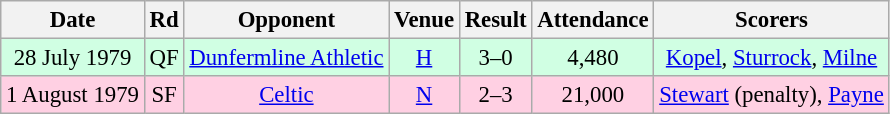<table class="wikitable sortable" style="font-size:95%; text-align:center">
<tr>
<th>Date</th>
<th>Rd</th>
<th>Opponent</th>
<th>Venue</th>
<th>Result</th>
<th>Attendance</th>
<th>Scorers</th>
</tr>
<tr bgcolor = "#d0ffe3">
<td>28 July 1979</td>
<td>QF</td>
<td><a href='#'>Dunfermline Athletic</a></td>
<td><a href='#'>H</a></td>
<td>3–0</td>
<td>4,480</td>
<td><a href='#'>Kopel</a>, <a href='#'>Sturrock</a>, <a href='#'>Milne</a></td>
</tr>
<tr bgcolor = "#ffd0e3">
<td>1 August 1979</td>
<td>SF</td>
<td><a href='#'>Celtic</a></td>
<td><a href='#'>N</a></td>
<td>2–3</td>
<td>21,000</td>
<td><a href='#'>Stewart</a> (penalty), <a href='#'>Payne</a></td>
</tr>
</table>
